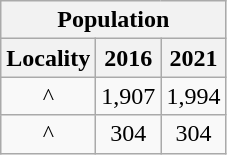<table class="wikitable" style="text-align:center;">
<tr>
<th colspan="3" style="text-align:center; font-weight:bold">Population</th>
</tr>
<tr>
<th style="text-align:center; background:  font-weight:bold">Locality</th>
<th style="text-align:center; background:  font-weight:bold"><strong>2016</strong></th>
<th style="text-align:center; background:  font-weight:bold"><strong>2021</strong></th>
</tr>
<tr>
<td>^</td>
<td>1,907</td>
<td>1,994</td>
</tr>
<tr>
<td>^</td>
<td>304</td>
<td>304</td>
</tr>
</table>
